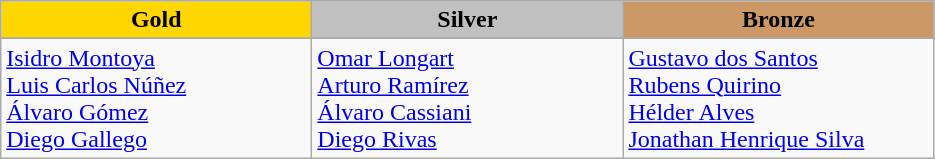<table class="wikitable" style="text-align:left">
<tr align="center">
<td width=200 bgcolor=gold><strong>Gold</strong></td>
<td width=200 bgcolor=silver><strong>Silver</strong></td>
<td width=200 bgcolor=CC9966><strong>Bronze</strong></td>
</tr>
<tr>
</tr>
<tr>
<td><a href='#'>Isidro Montoya</a><br><a href='#'>Luis Carlos Núñez</a><br><a href='#'>Álvaro Gómez</a><br><a href='#'>Diego Gallego</a><br><em></em></td>
<td><a href='#'>Omar Longart</a><br><a href='#'>Arturo Ramírez</a><br><a href='#'>Álvaro Cassiani</a><br><a href='#'>Diego Rivas</a><br><em></em></td>
<td><a href='#'>Gustavo dos Santos</a><br><a href='#'>Rubens Quirino</a><br><a href='#'>Hélder Alves</a><br><a href='#'>Jonathan Henrique Silva</a><br><em></em></td>
</tr>
</table>
